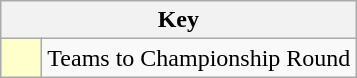<table class="wikitable" style="text-align: center;">
<tr>
<th colspan=2>Key</th>
</tr>
<tr>
<td style="background:#ffffcc; width:20px;"></td>
<td align=left>Teams to Championship Round</td>
</tr>
</table>
